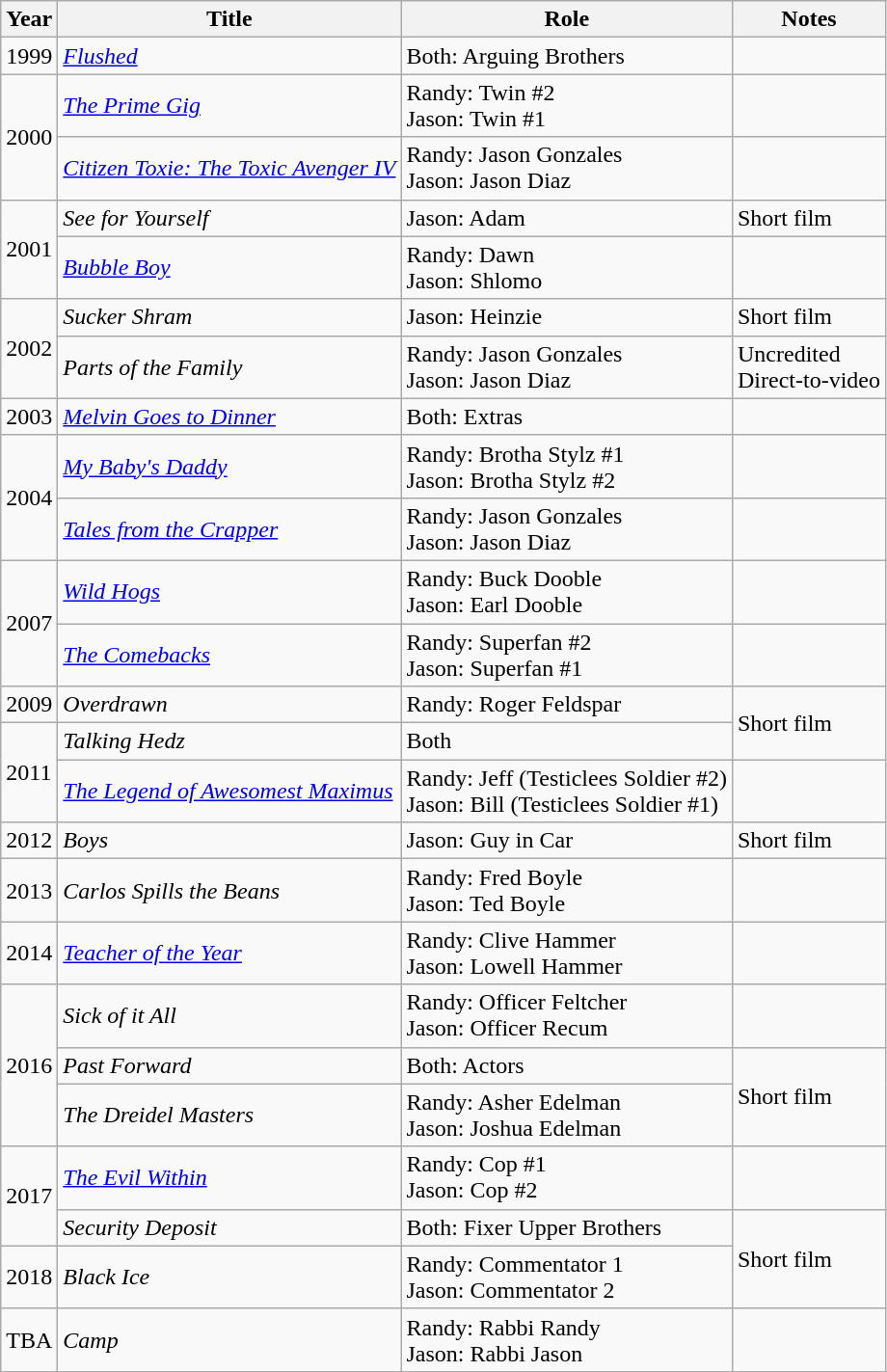<table class="wikitable">
<tr>
<th>Year</th>
<th>Title</th>
<th>Role</th>
<th>Notes</th>
</tr>
<tr>
<td rowspan="1">1999</td>
<td><em><a href='#'>Flushed</a></em></td>
<td>Both: Arguing Brothers</td>
<td></td>
</tr>
<tr>
<td rowspan="2">2000</td>
<td><em><a href='#'>The Prime Gig</a></em></td>
<td>Randy: Twin #2<br>Jason: Twin #1</td>
<td></td>
</tr>
<tr>
<td><em><a href='#'>Citizen Toxie: The Toxic Avenger IV</a></em></td>
<td>Randy: Jason Gonzales<br>Jason: Jason Diaz</td>
<td></td>
</tr>
<tr>
<td rowspan="2">2001</td>
<td><em>See for Yourself</em></td>
<td>Jason: Adam</td>
<td>Short film</td>
</tr>
<tr>
<td><em><a href='#'>Bubble Boy</a></em></td>
<td>Randy: Dawn<br>Jason: Shlomo</td>
<td></td>
</tr>
<tr>
<td rowspan="2">2002</td>
<td><em>Sucker Shram</em></td>
<td>Jason: Heinzie</td>
<td>Short film</td>
</tr>
<tr>
<td><em>Parts of the Family</em></td>
<td>Randy: Jason Gonzales<br>Jason: Jason Diaz</td>
<td>Uncredited<br>Direct-to-video</td>
</tr>
<tr>
<td>2003</td>
<td><em><a href='#'>Melvin Goes to Dinner</a></em></td>
<td>Both: Extras</td>
<td></td>
</tr>
<tr>
<td rowspan="2">2004</td>
<td><em><a href='#'>My Baby's Daddy</a></em></td>
<td>Randy: Brotha Stylz #1<br>Jason: Brotha Stylz #2</td>
<td></td>
</tr>
<tr>
<td><em><a href='#'>Tales from the Crapper</a></em></td>
<td>Randy: Jason Gonzales<br>Jason: Jason Diaz</td>
<td></td>
</tr>
<tr>
<td rowspan="2">2007</td>
<td><em><a href='#'>Wild Hogs</a></em></td>
<td>Randy: Buck Dooble<br>Jason: Earl Dooble</td>
<td></td>
</tr>
<tr>
<td><em><a href='#'>The Comebacks</a></em></td>
<td>Randy: Superfan #2<br>Jason: Superfan #1</td>
<td></td>
</tr>
<tr>
<td>2009</td>
<td><em>Overdrawn</em></td>
<td>Randy: Roger Feldspar</td>
<td rowspan="2">Short film</td>
</tr>
<tr>
<td rowspan="2">2011</td>
<td><em>Talking Hedz</em></td>
<td>Both</td>
</tr>
<tr>
<td><em><a href='#'>The Legend of Awesomest Maximus</a></em></td>
<td>Randy: Jeff (Testiclees Soldier #2)<br>Jason: Bill (Testiclees Soldier #1)</td>
<td></td>
</tr>
<tr>
<td>2012</td>
<td><em>Boys</em></td>
<td>Jason: Guy in Car</td>
<td>Short film</td>
</tr>
<tr>
<td>2013</td>
<td><em>Carlos Spills the Beans</em></td>
<td>Randy: Fred Boyle<br>Jason: Ted Boyle</td>
<td></td>
</tr>
<tr>
<td>2014</td>
<td><em><a href='#'>Teacher of the Year</a></em></td>
<td>Randy: Clive Hammer<br>Jason: Lowell Hammer</td>
<td></td>
</tr>
<tr>
<td rowspan="3">2016</td>
<td><em>Sick of it All</em></td>
<td>Randy: Officer Feltcher<br>Jason: Officer Recum</td>
<td></td>
</tr>
<tr>
<td><em>Past Forward</em></td>
<td>Both: Actors</td>
<td rowspan="2">Short film</td>
</tr>
<tr>
<td><em>The Dreidel Masters</em></td>
<td>Randy: Asher Edelman<br>Jason: Joshua Edelman</td>
</tr>
<tr>
<td rowspan="2">2017</td>
<td><em><a href='#'>The Evil Within</a></em></td>
<td>Randy: Cop #1<br>Jason: Cop #2</td>
<td></td>
</tr>
<tr>
<td><em>Security Deposit</em></td>
<td>Both: Fixer Upper Brothers</td>
<td rowspan="2">Short film</td>
</tr>
<tr>
<td>2018</td>
<td><em>Black Ice</em></td>
<td>Randy: Commentator 1<br>Jason: Commentator 2</td>
</tr>
<tr>
<td>TBA</td>
<td><em>Camp</em></td>
<td>Randy: Rabbi Randy<br>Jason: Rabbi Jason</td>
<td></td>
</tr>
<tr>
</tr>
</table>
